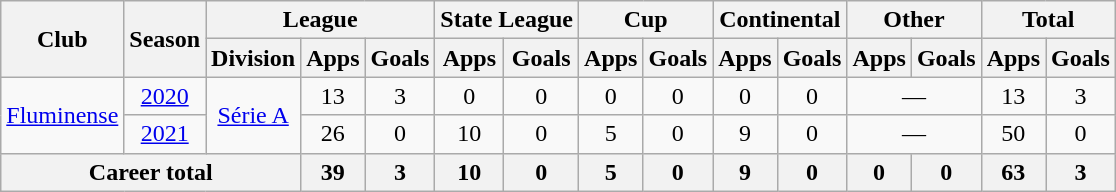<table class="wikitable" style="text-align: center">
<tr>
<th rowspan="2">Club</th>
<th rowspan="2">Season</th>
<th colspan="3">League</th>
<th colspan="2">State League</th>
<th colspan="2">Cup</th>
<th colspan="2">Continental</th>
<th colspan="2">Other</th>
<th colspan="2">Total</th>
</tr>
<tr>
<th>Division</th>
<th>Apps</th>
<th>Goals</th>
<th>Apps</th>
<th>Goals</th>
<th>Apps</th>
<th>Goals</th>
<th>Apps</th>
<th>Goals</th>
<th>Apps</th>
<th>Goals</th>
<th>Apps</th>
<th>Goals</th>
</tr>
<tr>
<td rowspan="2"><a href='#'>Fluminense</a></td>
<td><a href='#'>2020</a></td>
<td rowspan="2"><a href='#'>Série A</a></td>
<td>13</td>
<td>3</td>
<td>0</td>
<td>0</td>
<td>0</td>
<td>0</td>
<td>0</td>
<td>0</td>
<td colspan="2">—</td>
<td>13</td>
<td>3</td>
</tr>
<tr>
<td><a href='#'>2021</a></td>
<td>26</td>
<td>0</td>
<td>10</td>
<td>0</td>
<td>5</td>
<td>0</td>
<td>9</td>
<td>0</td>
<td colspan="2">—</td>
<td>50</td>
<td>0</td>
</tr>
<tr>
<th colspan="3"><strong>Career total</strong></th>
<th>39</th>
<th>3</th>
<th>10</th>
<th>0</th>
<th>5</th>
<th>0</th>
<th>9</th>
<th>0</th>
<th>0</th>
<th>0</th>
<th>63</th>
<th>3</th>
</tr>
</table>
